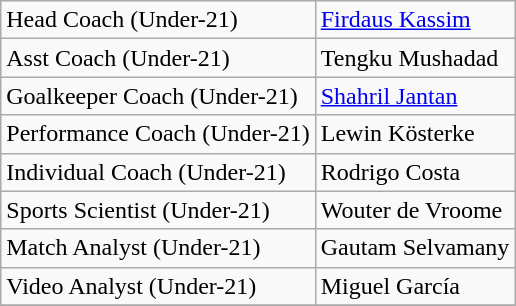<table class="wikitable">
<tr>
<td>Head Coach (Under-21)</td>
<td> <a href='#'>Firdaus Kassim</a></td>
</tr>
<tr>
<td>Asst Coach (Under-21)</td>
<td> Tengku Mushadad</td>
</tr>
<tr>
<td>Goalkeeper Coach (Under-21)</td>
<td> <a href='#'>Shahril Jantan</a></td>
</tr>
<tr>
<td>Performance Coach (Under-21)</td>
<td> Lewin Kösterke</td>
</tr>
<tr>
<td>Individual Coach (Under-21)</td>
<td> Rodrigo Costa</td>
</tr>
<tr>
<td>Sports Scientist (Under-21)</td>
<td> Wouter de Vroome</td>
</tr>
<tr>
<td>Match Analyst (Under-21)</td>
<td> Gautam Selvamany</td>
</tr>
<tr>
<td>Video Analyst (Under-21)</td>
<td> Miguel García</td>
</tr>
<tr>
</tr>
</table>
